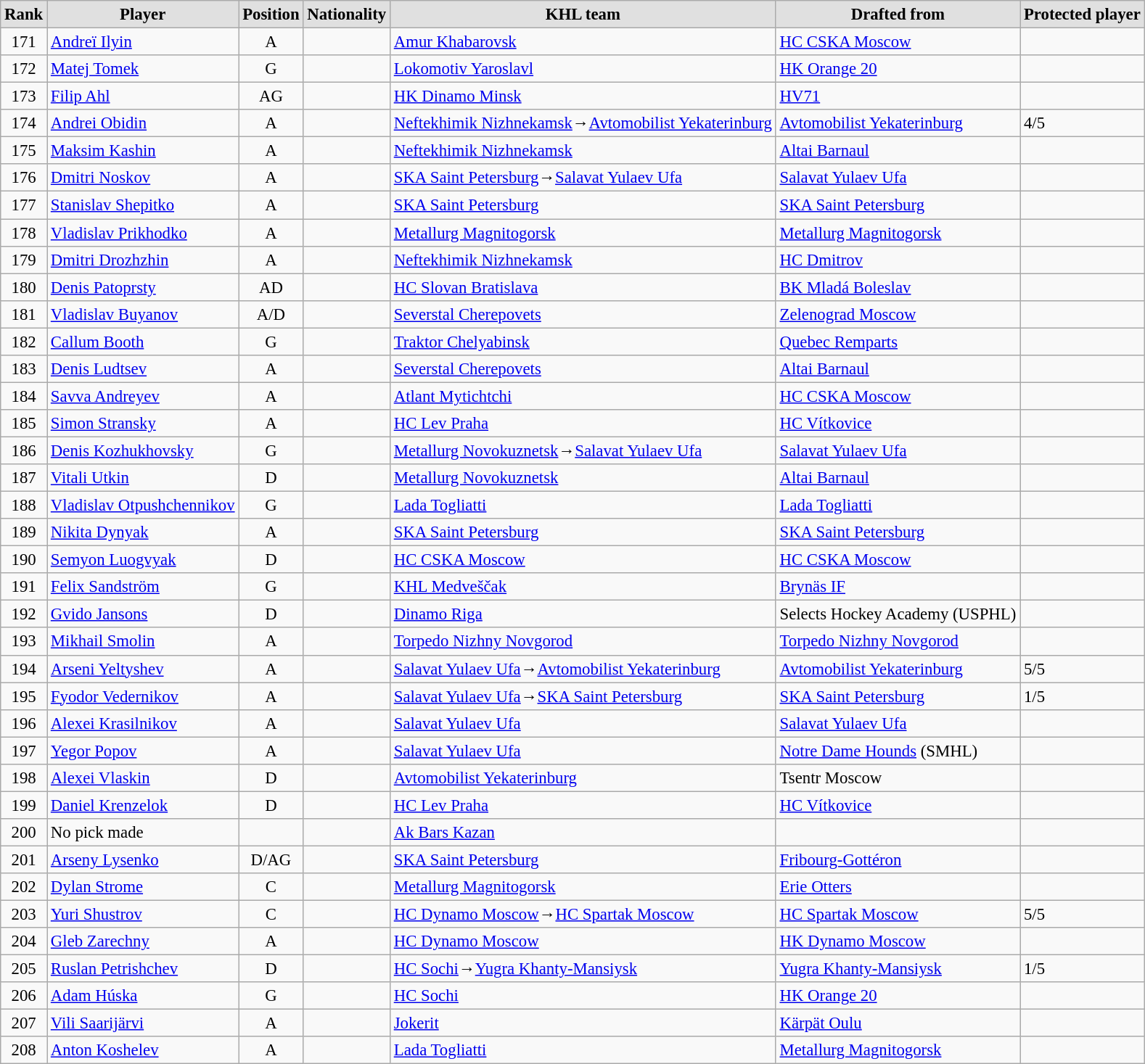<table style="font-size: 95%; text-align: left;" class="wikitable alternance">
<tr>
<th scope="col" style="background: #e0e0e0;">Rank</th>
<th scope="col" style="background: #e0e0e0;">Player</th>
<th scope="col" style="background: #e0e0e0;">Position</th>
<th scope="col" style="background: #e0e0e0;">Nationality</th>
<th scope="col" style="background: #e0e0e0;">KHL team</th>
<th scope="col" style="background: #e0e0e0;">Drafted from</th>
<th scope="col" style="background: #e0e0e0;">Protected player</th>
</tr>
<tr>
<td align="center">171</td>
<td><a href='#'>Andreï Ilyin</a></td>
<td align="center">A</td>
<td></td>
<td><a href='#'>Amur Khabarovsk</a></td>
<td><a href='#'>HC CSKA Moscow</a></td>
<td></td>
</tr>
<tr>
<td align="center">172</td>
<td><a href='#'>Matej Tomek</a></td>
<td align="center">G</td>
<td></td>
<td><a href='#'>Lokomotiv Yaroslavl</a></td>
<td><a href='#'>HK Orange 20</a></td>
<td></td>
</tr>
<tr>
<td align="center">173</td>
<td><a href='#'>Filip Ahl</a></td>
<td align="center">AG</td>
<td></td>
<td><a href='#'>HK Dinamo Minsk</a></td>
<td><a href='#'>HV71</a></td>
<td></td>
</tr>
<tr>
<td align="center">174</td>
<td><a href='#'>Andrei Obidin</a></td>
<td align="center">A</td>
<td></td>
<td><a href='#'>Neftekhimik Nizhnekamsk</a>→<a href='#'>Avtomobilist Yekaterinburg</a></td>
<td><a href='#'>Avtomobilist Yekaterinburg</a></td>
<td>4/5</td>
</tr>
<tr>
<td align="center">175</td>
<td><a href='#'>Maksim Kashin</a></td>
<td align="center">A</td>
<td></td>
<td><a href='#'>Neftekhimik Nizhnekamsk</a></td>
<td><a href='#'>Altai Barnaul</a></td>
<td></td>
</tr>
<tr>
<td align="center">176</td>
<td><a href='#'>Dmitri Noskov</a></td>
<td align="center">A</td>
<td></td>
<td><a href='#'>SKA Saint Petersburg</a>→<a href='#'>Salavat Yulaev Ufa</a></td>
<td><a href='#'>Salavat Yulaev Ufa</a></td>
<td></td>
</tr>
<tr>
<td align="center">177</td>
<td><a href='#'>Stanislav Shepitko</a></td>
<td align="center">A</td>
<td></td>
<td><a href='#'>SKA Saint Petersburg</a></td>
<td><a href='#'>SKA Saint Petersburg</a></td>
<td></td>
</tr>
<tr>
<td align="center">178</td>
<td><a href='#'>Vladislav Prikhodko</a></td>
<td align="center">A</td>
<td></td>
<td><a href='#'>Metallurg Magnitogorsk</a></td>
<td><a href='#'>Metallurg Magnitogorsk</a></td>
<td></td>
</tr>
<tr>
<td align="center">179</td>
<td><a href='#'>Dmitri Drozhzhin</a></td>
<td align="center">A</td>
<td></td>
<td><a href='#'>Neftekhimik Nizhnekamsk</a></td>
<td><a href='#'>HC Dmitrov</a></td>
<td></td>
</tr>
<tr>
<td align="center">180</td>
<td><a href='#'>Denis Patoprsty</a></td>
<td align="center">AD</td>
<td></td>
<td><a href='#'>HC Slovan Bratislava</a></td>
<td><a href='#'>BK Mladá Boleslav</a></td>
<td></td>
</tr>
<tr>
<td align="center">181</td>
<td><a href='#'>Vladislav Buyanov</a></td>
<td align="center">A/D</td>
<td></td>
<td><a href='#'>Severstal Cherepovets</a></td>
<td><a href='#'>Zelenograd Moscow</a></td>
<td></td>
</tr>
<tr>
<td align="center">182</td>
<td><a href='#'>Callum Booth</a></td>
<td align="center">G</td>
<td></td>
<td><a href='#'>Traktor Chelyabinsk</a></td>
<td><a href='#'>Quebec Remparts</a></td>
<td></td>
</tr>
<tr>
<td align="center">183</td>
<td><a href='#'>Denis Ludtsev</a></td>
<td align="center">A</td>
<td></td>
<td><a href='#'>Severstal Cherepovets</a></td>
<td><a href='#'>Altai Barnaul</a></td>
<td></td>
</tr>
<tr>
<td align="center">184</td>
<td><a href='#'>Savva Andreyev</a></td>
<td align="center">A</td>
<td></td>
<td><a href='#'>Atlant Mytichtchi</a></td>
<td><a href='#'>HC CSKA Moscow</a></td>
<td></td>
</tr>
<tr>
<td align="center">185</td>
<td><a href='#'>Simon Stransky</a></td>
<td align="center">A</td>
<td></td>
<td><a href='#'>HC Lev Praha</a></td>
<td><a href='#'>HC Vítkovice</a></td>
<td></td>
</tr>
<tr>
<td align="center">186</td>
<td><a href='#'>Denis Kozhukhovsky</a></td>
<td align="center">G</td>
<td></td>
<td><a href='#'>Metallurg Novokuznetsk</a>→<a href='#'>Salavat Yulaev Ufa</a></td>
<td><a href='#'>Salavat Yulaev Ufa</a></td>
<td></td>
</tr>
<tr>
<td align="center">187</td>
<td><a href='#'>Vitali Utkin</a></td>
<td align="center">D</td>
<td></td>
<td><a href='#'>Metallurg Novokuznetsk</a></td>
<td><a href='#'>Altai Barnaul</a></td>
<td></td>
</tr>
<tr>
<td align="center">188</td>
<td><a href='#'>Vladislav Otpushchennikov</a></td>
<td align="center">G</td>
<td></td>
<td><a href='#'>Lada Togliatti</a></td>
<td><a href='#'>Lada Togliatti</a></td>
<td></td>
</tr>
<tr>
<td align="center">189</td>
<td><a href='#'>Nikita Dynyak</a></td>
<td align="center">A</td>
<td></td>
<td><a href='#'>SKA Saint Petersburg</a></td>
<td><a href='#'>SKA Saint Petersburg</a></td>
<td></td>
</tr>
<tr>
<td align="center">190</td>
<td><a href='#'>Semyon Luogvyak</a></td>
<td align="center">D</td>
<td></td>
<td><a href='#'>HC CSKA Moscow</a></td>
<td><a href='#'>HC CSKA Moscow</a></td>
<td></td>
</tr>
<tr>
<td align="center">191</td>
<td><a href='#'>Felix Sandström</a></td>
<td align="center">G</td>
<td></td>
<td><a href='#'>KHL Medveščak</a></td>
<td><a href='#'>Brynäs IF</a></td>
<td></td>
</tr>
<tr>
<td align="center">192</td>
<td><a href='#'>Gvido Jansons</a></td>
<td align="center">D</td>
<td></td>
<td><a href='#'>Dinamo Riga</a></td>
<td>Selects Hockey Academy (USPHL)</td>
<td></td>
</tr>
<tr>
<td align="center">193</td>
<td><a href='#'>Mikhail Smolin</a></td>
<td align="center">A</td>
<td></td>
<td><a href='#'>Torpedo Nizhny Novgorod</a></td>
<td><a href='#'>Torpedo Nizhny Novgorod</a></td>
<td></td>
</tr>
<tr>
<td align="center">194</td>
<td><a href='#'>Arseni Yeltyshev</a></td>
<td align="center">A</td>
<td></td>
<td><a href='#'>Salavat Yulaev Ufa</a>→<a href='#'>Avtomobilist Yekaterinburg</a></td>
<td><a href='#'>Avtomobilist Yekaterinburg</a></td>
<td>5/5</td>
</tr>
<tr>
<td align="center">195</td>
<td><a href='#'>Fyodor Vedernikov</a></td>
<td align="center">A</td>
<td></td>
<td><a href='#'>Salavat Yulaev Ufa</a>→<a href='#'>SKA Saint Petersburg</a></td>
<td><a href='#'>SKA Saint Petersburg</a></td>
<td>1/5</td>
</tr>
<tr>
<td align="center">196</td>
<td><a href='#'>Alexei Krasilnikov</a></td>
<td align="center">A</td>
<td></td>
<td><a href='#'>Salavat Yulaev Ufa</a></td>
<td><a href='#'>Salavat Yulaev Ufa</a></td>
<td></td>
</tr>
<tr>
<td align="center">197</td>
<td><a href='#'>Yegor Popov</a></td>
<td align="center">A</td>
<td></td>
<td><a href='#'>Salavat Yulaev Ufa</a></td>
<td><a href='#'>Notre Dame Hounds</a> (SMHL)</td>
<td></td>
</tr>
<tr>
<td align="center">198</td>
<td><a href='#'>Alexei Vlaskin</a></td>
<td align="center">D</td>
<td></td>
<td><a href='#'>Avtomobilist Yekaterinburg</a></td>
<td>Tsentr Moscow</td>
<td></td>
</tr>
<tr>
<td align="center">199</td>
<td><a href='#'>Daniel Krenzelok</a></td>
<td align="center">D</td>
<td></td>
<td><a href='#'>HC Lev Praha</a></td>
<td><a href='#'>HC Vítkovice</a></td>
<td></td>
</tr>
<tr>
<td align="center">200</td>
<td>No pick made</td>
<td align="center"></td>
<td></td>
<td><a href='#'>Ak Bars Kazan</a></td>
<td></td>
<td></td>
</tr>
<tr>
<td align="center">201</td>
<td><a href='#'>Arseny Lysenko</a></td>
<td align="center">D/AG</td>
<td></td>
<td><a href='#'>SKA Saint Petersburg</a></td>
<td><a href='#'>Fribourg-Gottéron</a></td>
<td></td>
</tr>
<tr>
<td align="center">202</td>
<td><a href='#'>Dylan Strome</a></td>
<td align="center">C</td>
<td></td>
<td><a href='#'>Metallurg Magnitogorsk</a></td>
<td><a href='#'>Erie Otters</a></td>
<td></td>
</tr>
<tr>
<td align="center">203</td>
<td><a href='#'>Yuri Shustrov</a></td>
<td align="center">C</td>
<td></td>
<td><a href='#'>HC Dynamo Moscow</a>→<a href='#'>HC Spartak Moscow</a></td>
<td><a href='#'>HC Spartak Moscow</a></td>
<td>5/5</td>
</tr>
<tr>
<td align="center">204</td>
<td><a href='#'>Gleb Zarechny</a></td>
<td align="center">A</td>
<td></td>
<td><a href='#'>HC Dynamo Moscow</a></td>
<td><a href='#'>HK Dynamo Moscow</a></td>
<td></td>
</tr>
<tr>
<td align="center">205</td>
<td><a href='#'>Ruslan Petrishchev</a></td>
<td align="center">D</td>
<td></td>
<td><a href='#'>HC Sochi</a>→<a href='#'>Yugra Khanty-Mansiysk</a></td>
<td><a href='#'>Yugra Khanty-Mansiysk</a></td>
<td>1/5</td>
</tr>
<tr>
<td align="center">206</td>
<td><a href='#'>Adam Húska</a></td>
<td align="center">G</td>
<td></td>
<td><a href='#'>HC Sochi</a></td>
<td><a href='#'>HK Orange 20</a></td>
<td></td>
</tr>
<tr>
<td align="center">207</td>
<td><a href='#'>Vili Saarijärvi</a></td>
<td align="center">A</td>
<td></td>
<td><a href='#'>Jokerit</a></td>
<td><a href='#'>Kärpät Oulu</a></td>
<td></td>
</tr>
<tr>
<td align="center">208</td>
<td><a href='#'>Anton Koshelev</a></td>
<td align="center">A</td>
<td></td>
<td><a href='#'>Lada Togliatti</a></td>
<td><a href='#'>Metallurg Magnitogorsk</a></td>
<td></td>
</tr>
</table>
